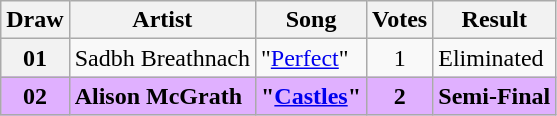<table class="wikitable sortable plainrowheaders">
<tr>
<th scope="col">Draw</th>
<th scope="col">Artist</th>
<th scope="col">Song</th>
<th scope="col">Votes</th>
<th scope="col">Result</th>
</tr>
<tr>
<th>01</th>
<td>Sadbh Breathnach</td>
<td>"<a href='#'>Perfect</a>" </td>
<td align="center">1</td>
<td>Eliminated</td>
</tr>
<tr style="font-weight: bold; background:#E0B0FF;">
<th scope="row" style="text-align:center; font-weight:bold; background:#E0B0FF">02</th>
<td>Alison McGrath</td>
<td>"<a href='#'>Castles</a>" </td>
<td align="center">2</td>
<td>Semi-Final</td>
</tr>
</table>
